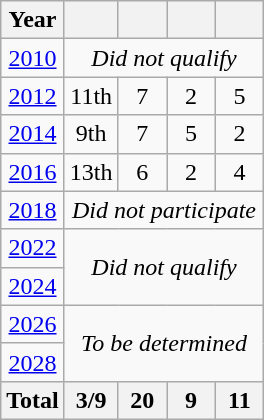<table class="wikitable" style="text-align:center">
<tr>
<th>Year</th>
<th></th>
<th width=25></th>
<th width=25></th>
<th width=25></th>
</tr>
<tr>
<td> <a href='#'>2010</a></td>
<td colspan=4><em>Did not qualify</em></td>
</tr>
<tr>
<td> <a href='#'>2012</a></td>
<td>11th</td>
<td>7</td>
<td>2</td>
<td>5</td>
</tr>
<tr>
<td> <a href='#'>2014</a></td>
<td>9th</td>
<td>7</td>
<td>5</td>
<td>2</td>
</tr>
<tr>
<td> <a href='#'>2016</a></td>
<td>13th</td>
<td>6</td>
<td>2</td>
<td>4</td>
</tr>
<tr>
<td> <a href='#'>2018</a></td>
<td colspan=4><em>Did not participate</em></td>
</tr>
<tr>
<td> <a href='#'>2022</a></td>
<td colspan=4 rowspan=2><em>Did not qualify</em></td>
</tr>
<tr>
<td> <a href='#'>2024</a></td>
</tr>
<tr>
<td> <a href='#'>2026</a></td>
<td colspan=4 rowspan=2><em>To be determined</em></td>
</tr>
<tr>
<td> <a href='#'>2028</a></td>
</tr>
<tr>
<th>Total</th>
<th>3/9</th>
<th>20</th>
<th>9</th>
<th>11</th>
</tr>
</table>
